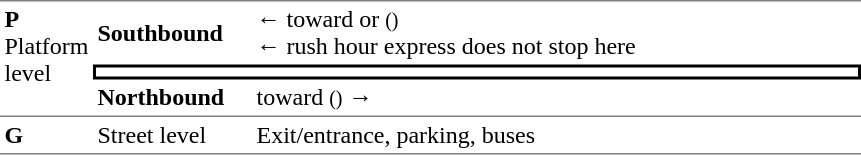<table border=0 cellspacing=0 cellpadding=3>
<tr>
<td style="border-top:solid 1px gray;" rowspan=3 valign=top><strong>P</strong><br>Platform level</td>
<td style="border-top:solid 1px gray;"><span><strong>Southbound</strong></span></td>
<td style="border-top:solid 1px gray;">←  toward  or  <small>()</small><br>←  rush hour express does not stop here</td>
</tr>
<tr>
<td style="border-right:solid 2px black;border-left:solid 2px black;border-bottom:solid 2px black;border-top:solid 2px black;text-align:center;" colspan=2></td>
</tr>
<tr>
<td><span><strong>Northbound</strong></span></td>
<td>  toward  <small>()</small> →</td>
</tr>
<tr>
<td style="border-top:solid 1px gray;border-bottom:solid 1px gray;" width=50><strong>G</strong></td>
<td style="border-top:solid 1px gray;border-bottom:solid 1px gray;" width=100>Street level</td>
<td style="border-top:solid 1px gray;border-bottom:solid 1px gray;" width=400>Exit/entrance, parking, buses<br></td>
</tr>
</table>
